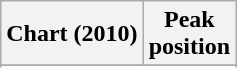<table class="wikitable">
<tr>
<th>Chart (2010)</th>
<th>Peak<br>position</th>
</tr>
<tr>
</tr>
<tr>
</tr>
</table>
